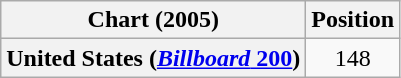<table class="wikitable sortable plainrowheaders">
<tr>
<th scope="col">Chart (2005)</th>
<th scope="col">Position</th>
</tr>
<tr>
<th scope="row">United States (<a href='#'><em>Billboard</em> 200</a>)</th>
<td style="text-align:center;">148</td>
</tr>
</table>
